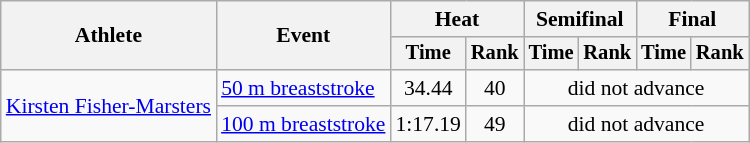<table class="wikitable" style="text-align:center; font-size:90%">
<tr>
<th rowspan="2">Athlete</th>
<th rowspan="2">Event</th>
<th colspan="2">Heat</th>
<th colspan="2">Semifinal</th>
<th colspan="2">Final</th>
</tr>
<tr style="font-size:95%">
<th>Time</th>
<th>Rank</th>
<th>Time</th>
<th>Rank</th>
<th>Time</th>
<th>Rank</th>
</tr>
<tr>
<td align=left rowspan=2><a href='#'>Kirsten Fisher-Marsters</a></td>
<td align=left><a href='#'>50 m breaststroke</a></td>
<td>34.44</td>
<td>40</td>
<td colspan=4>did not advance</td>
</tr>
<tr>
<td align=left><a href='#'>100 m breaststroke</a></td>
<td>1:17.19</td>
<td>49</td>
<td colspan=4>did not advance</td>
</tr>
</table>
